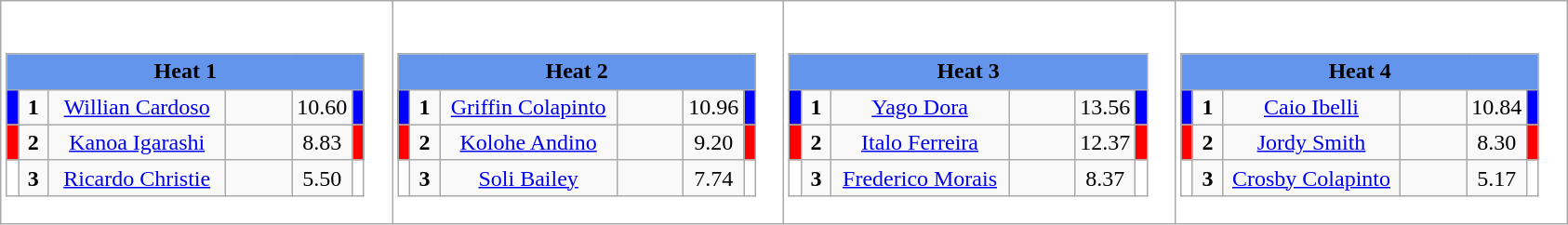<table class="wikitable" style="background:#fff;">
<tr>
<td><div><br><table class="wikitable">
<tr>
<td colspan="6"  style="text-align:center; background:#6495ed;"><strong>Heat 1</strong></td>
</tr>
<tr>
<td style="width:01px; background: #00f;"></td>
<td style="width:14px; text-align:center;"><strong>1</strong></td>
<td style="width:120px; text-align:center;"><a href='#'>Willian Cardoso</a></td>
<td style="width:40px; text-align:center;"></td>
<td style="width:20px; text-align:center;">10.60</td>
<td style="width:01px; background: #00f;"></td>
</tr>
<tr>
<td style="width:01px; background: #f00;"></td>
<td style="width:14px; text-align:center;"><strong>2</strong></td>
<td style="width:120px; text-align:center;"><a href='#'>Kanoa Igarashi</a></td>
<td style="width:40px; text-align:center;"></td>
<td style="width:20px; text-align:center;">8.83</td>
<td style="width:01px; background: #f00;"></td>
</tr>
<tr>
<td style="width:01px; background: #fff;"></td>
<td style="width:14px; text-align:center;"><strong>3</strong></td>
<td style="width:120px; text-align:center;"><a href='#'>Ricardo Christie</a></td>
<td style="width:40px; text-align:center;"></td>
<td style="width:20px; text-align:center;">5.50</td>
<td style="width:01px; background: #fff;"></td>
</tr>
</table>
</div></td>
<td><div><br><table class="wikitable">
<tr>
<td colspan="6"  style="text-align:center; background:#6495ed;"><strong>Heat 2</strong></td>
</tr>
<tr>
<td style="width:01px; background: #00f;"></td>
<td style="width:14px; text-align:center;"><strong>1</strong></td>
<td style="width:120px; text-align:center;"><a href='#'>Griffin Colapinto</a></td>
<td style="width:40px; text-align:center;"></td>
<td style="width:20px; text-align:center;">10.96</td>
<td style="width:01px; background: #00f;"></td>
</tr>
<tr>
<td style="width:01px; background: #f00;"></td>
<td style="width:14px; text-align:center;"><strong>2</strong></td>
<td style="width:120px; text-align:center;"><a href='#'>Kolohe Andino</a></td>
<td style="width:40px; text-align:center;"></td>
<td style="width:20px; text-align:center;">9.20</td>
<td style="width:01px; background: #f00;"></td>
</tr>
<tr>
<td style="width:01px; background: #fff;"></td>
<td style="width:14px; text-align:center;"><strong>3</strong></td>
<td style="width:120px; text-align:center;"><a href='#'>Soli Bailey</a></td>
<td style="width:40px; text-align:center;"></td>
<td style="width:20px; text-align:center;">7.74</td>
<td style="width:01px; background: #fff;"></td>
</tr>
</table>
</div></td>
<td><div><br><table class="wikitable">
<tr>
<td colspan="6"  style="text-align:center; background:#6495ed;"><strong>Heat 3</strong></td>
</tr>
<tr>
<td style="width:01px; background: #00f;"></td>
<td style="width:14px; text-align:center;"><strong>1</strong></td>
<td style="width:120px; text-align:center;"><a href='#'>Yago Dora</a></td>
<td style="width:40px; text-align:center;"></td>
<td style="width:20px; text-align:center;">13.56</td>
<td style="width:01px; background: #00f;"></td>
</tr>
<tr>
<td style="width:01px; background: #f00;"></td>
<td style="width:14px; text-align:center;"><strong>2</strong></td>
<td style="width:120px; text-align:center;"><a href='#'>Italo Ferreira</a></td>
<td style="width:40px; text-align:center;"></td>
<td style="width:20px; text-align:center;">12.37</td>
<td style="width:01px; background: #f00;"></td>
</tr>
<tr>
<td style="width:01px; background: #fff;"></td>
<td style="width:14px; text-align:center;"><strong>3</strong></td>
<td style="width:120px; text-align:center;"><a href='#'>Frederico Morais</a></td>
<td style="width:40px; text-align:center;"></td>
<td style="width:20px; text-align:center;">8.37</td>
<td style="width:01px; background: #fff;"></td>
</tr>
</table>
</div></td>
<td><div><br><table class="wikitable">
<tr>
<td colspan="6"  style="text-align:center; background:#6495ed;"><strong>Heat 4</strong></td>
</tr>
<tr>
<td style="width:01px; background: #00f;"></td>
<td style="width:14px; text-align:center;"><strong>1</strong></td>
<td style="width:120px; text-align:center;"><a href='#'>Caio Ibelli</a></td>
<td style="width:40px; text-align:center;"></td>
<td style="width:20px; text-align:center;">10.84</td>
<td style="width:01px; background: #00f;"></td>
</tr>
<tr>
<td style="width:01px; background: #f00;"></td>
<td style="width:14px; text-align:center;"><strong>2</strong></td>
<td style="width:120px; text-align:center;"><a href='#'>Jordy Smith</a></td>
<td style="width:40px; text-align:center;"></td>
<td style="width:20px; text-align:center;">8.30</td>
<td style="width:01px; background: #f00;"></td>
</tr>
<tr>
<td style="width:01px; background: #fff;"></td>
<td style="width:14px; text-align:center;"><strong>3</strong></td>
<td style="width:120px; text-align:center;"><a href='#'>Crosby Colapinto</a></td>
<td style="width:40px; text-align:center;"></td>
<td style="width:20px; text-align:center;">5.17</td>
<td style="width:01px; background: #fff;"></td>
</tr>
</table>
</div></td>
</tr>
</table>
